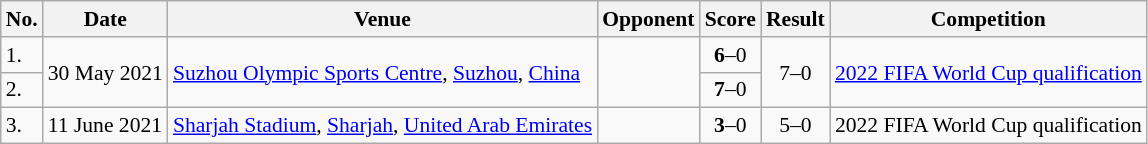<table class="wikitable" style="font-size:90%">
<tr>
<th>No.</th>
<th>Date</th>
<th>Venue</th>
<th>Opponent</th>
<th>Score</th>
<th>Result</th>
<th>Competition</th>
</tr>
<tr>
<td>1.</td>
<td rowspan=2>30 May 2021</td>
<td rowspan=2><a href='#'>Suzhou Olympic Sports Centre</a>, <a href='#'>Suzhou</a>, <a href='#'>China</a></td>
<td rowspan=2></td>
<td align=center><strong>6</strong>–0</td>
<td rowspan=2 align=center>7–0</td>
<td rowspan=2><a href='#'>2022 FIFA World Cup qualification</a></td>
</tr>
<tr>
<td>2.</td>
<td align=center><strong>7</strong>–0</td>
</tr>
<tr>
<td>3.</td>
<td>11 June 2021</td>
<td><a href='#'>Sharjah Stadium</a>, <a href='#'>Sharjah</a>, <a href='#'>United Arab Emirates</a></td>
<td></td>
<td align=center><strong>3</strong>–0</td>
<td align=center>5–0</td>
<td>2022 FIFA World Cup qualification</td>
</tr>
</table>
